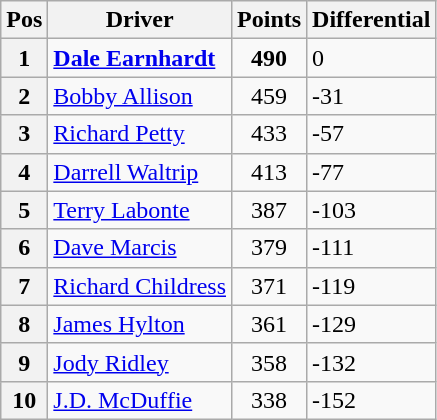<table class="wikitable">
<tr>
<th>Pos</th>
<th>Driver</th>
<th>Points</th>
<th>Differential</th>
</tr>
<tr>
<th>1 </th>
<td><strong><a href='#'>Dale Earnhardt</a></strong></td>
<td style="text-align:center;"><strong>490</strong></td>
<td>0</td>
</tr>
<tr>
<th>2 </th>
<td><a href='#'>Bobby Allison</a></td>
<td style="text-align:center;">459</td>
<td>-31</td>
</tr>
<tr>
<th>3 </th>
<td><a href='#'>Richard Petty</a></td>
<td style="text-align:center;">433</td>
<td>-57</td>
</tr>
<tr>
<th>4 </th>
<td><a href='#'>Darrell Waltrip</a></td>
<td style="text-align:center;">413</td>
<td>-77</td>
</tr>
<tr>
<th>5 </th>
<td><a href='#'>Terry Labonte</a></td>
<td style="text-align:center;">387</td>
<td>-103</td>
</tr>
<tr>
<th>6 </th>
<td><a href='#'>Dave Marcis</a></td>
<td style="text-align:center;">379</td>
<td>-111</td>
</tr>
<tr>
<th>7 </th>
<td><a href='#'>Richard Childress</a></td>
<td style="text-align:center;">371</td>
<td>-119</td>
</tr>
<tr>
<th>8 </th>
<td><a href='#'>James Hylton</a></td>
<td style="text-align:center;">361</td>
<td>-129</td>
</tr>
<tr>
<th>9 </th>
<td><a href='#'>Jody Ridley</a></td>
<td style="text-align:center;">358</td>
<td>-132</td>
</tr>
<tr>
<th>10 </th>
<td><a href='#'>J.D. McDuffie</a></td>
<td style="text-align:center;">338</td>
<td>-152</td>
</tr>
</table>
